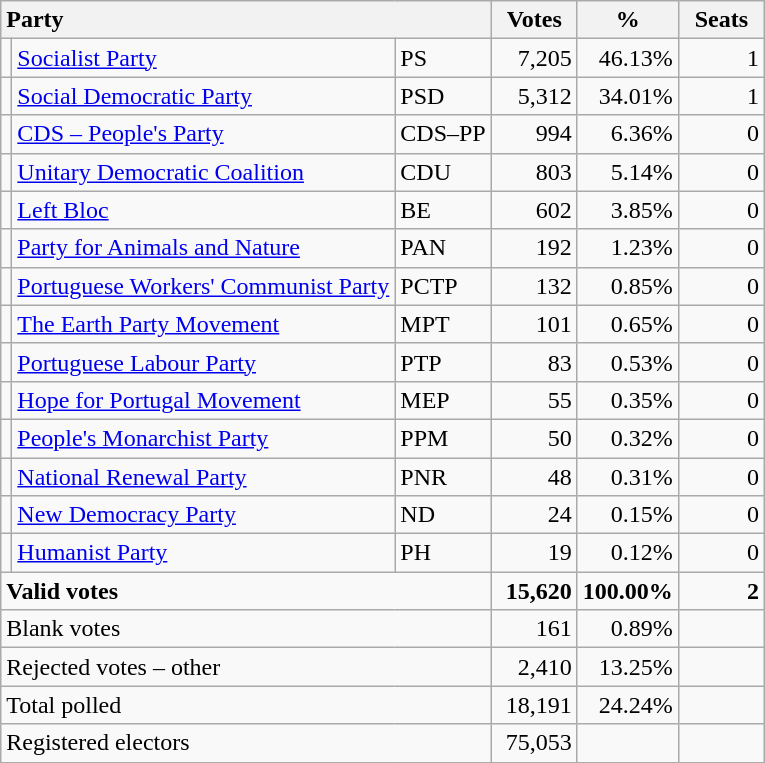<table class="wikitable" border="1" style="text-align:right;">
<tr>
<th style="text-align:left;" colspan=3>Party</th>
<th align=center width="50">Votes</th>
<th align=center width="50">%</th>
<th align=center width="50">Seats</th>
</tr>
<tr>
<td></td>
<td align=left><a href='#'>Socialist Party</a></td>
<td align=left>PS</td>
<td>7,205</td>
<td>46.13%</td>
<td>1</td>
</tr>
<tr>
<td></td>
<td align=left><a href='#'>Social Democratic Party</a></td>
<td align=left>PSD</td>
<td>5,312</td>
<td>34.01%</td>
<td>1</td>
</tr>
<tr>
<td></td>
<td align=left><a href='#'>CDS – People's Party</a></td>
<td align=left style="white-space: nowrap;">CDS–PP</td>
<td>994</td>
<td>6.36%</td>
<td>0</td>
</tr>
<tr>
<td></td>
<td align=left style="white-space: nowrap;"><a href='#'>Unitary Democratic Coalition</a></td>
<td align=left>CDU</td>
<td>803</td>
<td>5.14%</td>
<td>0</td>
</tr>
<tr>
<td></td>
<td align=left><a href='#'>Left Bloc</a></td>
<td align=left>BE</td>
<td>602</td>
<td>3.85%</td>
<td>0</td>
</tr>
<tr>
<td></td>
<td align=left><a href='#'>Party for Animals and Nature</a></td>
<td align=left>PAN</td>
<td>192</td>
<td>1.23%</td>
<td>0</td>
</tr>
<tr>
<td></td>
<td align=left><a href='#'>Portuguese Workers' Communist Party</a></td>
<td align=left>PCTP</td>
<td>132</td>
<td>0.85%</td>
<td>0</td>
</tr>
<tr>
<td></td>
<td align=left><a href='#'>The Earth Party Movement</a></td>
<td align=left>MPT</td>
<td>101</td>
<td>0.65%</td>
<td>0</td>
</tr>
<tr>
<td></td>
<td align=left><a href='#'>Portuguese Labour Party</a></td>
<td align=left>PTP</td>
<td>83</td>
<td>0.53%</td>
<td>0</td>
</tr>
<tr>
<td></td>
<td align=left><a href='#'>Hope for Portugal Movement</a></td>
<td align=left>MEP</td>
<td>55</td>
<td>0.35%</td>
<td>0</td>
</tr>
<tr>
<td></td>
<td align=left><a href='#'>People's Monarchist Party</a></td>
<td align=left>PPM</td>
<td>50</td>
<td>0.32%</td>
<td>0</td>
</tr>
<tr>
<td></td>
<td align=left><a href='#'>National Renewal Party</a></td>
<td align=left>PNR</td>
<td>48</td>
<td>0.31%</td>
<td>0</td>
</tr>
<tr>
<td></td>
<td align=left><a href='#'>New Democracy Party</a></td>
<td align=left>ND</td>
<td>24</td>
<td>0.15%</td>
<td>0</td>
</tr>
<tr>
<td></td>
<td align=left><a href='#'>Humanist Party</a></td>
<td align=left>PH</td>
<td>19</td>
<td>0.12%</td>
<td>0</td>
</tr>
<tr style="font-weight:bold">
<td align=left colspan=3>Valid votes</td>
<td>15,620</td>
<td>100.00%</td>
<td>2</td>
</tr>
<tr>
<td align=left colspan=3>Blank votes</td>
<td>161</td>
<td>0.89%</td>
<td></td>
</tr>
<tr>
<td align=left colspan=3>Rejected votes – other</td>
<td>2,410</td>
<td>13.25%</td>
<td></td>
</tr>
<tr>
<td align=left colspan=3>Total polled</td>
<td>18,191</td>
<td>24.24%</td>
<td></td>
</tr>
<tr>
<td align=left colspan=3>Registered electors</td>
<td>75,053</td>
<td></td>
<td></td>
</tr>
</table>
